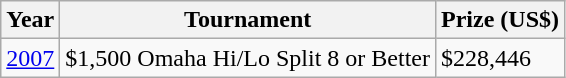<table class="wikitable">
<tr>
<th>Year</th>
<th>Tournament</th>
<th>Prize (US$)</th>
</tr>
<tr>
<td><a href='#'>2007</a></td>
<td>$1,500 Omaha Hi/Lo Split 8 or Better</td>
<td>$228,446</td>
</tr>
</table>
